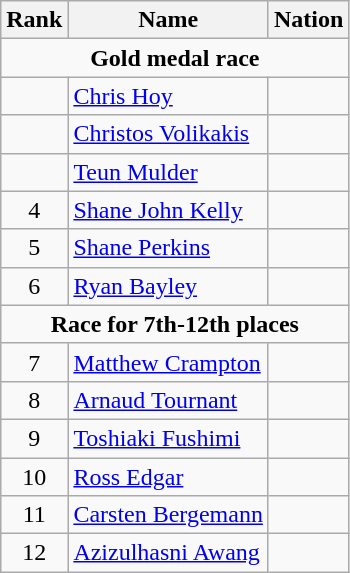<table class=wikitable sortable style=text-align:center>
<tr>
<th>Rank</th>
<th>Name</th>
<th>Nation</th>
</tr>
<tr>
<td colspan=3><strong>Gold medal race</strong></td>
</tr>
<tr>
<td></td>
<td align=left><a href='#'>Chris Hoy</a></td>
<td align=left></td>
</tr>
<tr>
<td></td>
<td align=left><a href='#'>Christos Volikakis</a></td>
<td align=left></td>
</tr>
<tr>
<td></td>
<td align=left><a href='#'>Teun Mulder</a></td>
<td align=left></td>
</tr>
<tr>
<td>4</td>
<td align=left><a href='#'>Shane John Kelly</a></td>
<td align=left></td>
</tr>
<tr>
<td>5</td>
<td align=left><a href='#'>Shane Perkins</a></td>
<td align=left></td>
</tr>
<tr>
<td>6</td>
<td align=left><a href='#'>Ryan Bayley</a></td>
<td align=left></td>
</tr>
<tr>
<td colspan=3><strong>Race for 7th-12th places</strong></td>
</tr>
<tr>
<td>7</td>
<td align=left><a href='#'>Matthew Crampton</a></td>
<td align=left></td>
</tr>
<tr>
<td>8</td>
<td align=left><a href='#'>Arnaud Tournant</a></td>
<td align=left></td>
</tr>
<tr>
<td>9</td>
<td align=left><a href='#'>Toshiaki Fushimi</a></td>
<td align=left></td>
</tr>
<tr>
<td>10</td>
<td align=left><a href='#'>Ross Edgar</a></td>
<td align=left></td>
</tr>
<tr>
<td>11</td>
<td align=left><a href='#'>Carsten Bergemann</a></td>
<td align=left></td>
</tr>
<tr>
<td>12</td>
<td align=left><a href='#'>Azizulhasni Awang</a></td>
<td align=left></td>
</tr>
</table>
